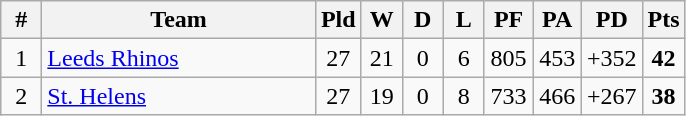<table class="wikitable" style="text-align:center;">
<tr>
<th width="20" abbr="Position">#</th>
<th width="175">Team</th>
<th width="20" abbr="Played">Pld</th>
<th width="20 "abbr="Won">W</th>
<th width="20" abbr="Drawn">D</th>
<th width="20" abbr="Lost">L</th>
<th width="25" abbr="Points for">PF</th>
<th width="25" abbr="Points against">PA</th>
<th width="25" abbr="Points difference">PD</th>
<th width="20" abbr="Points">Pts</th>
</tr>
<tr>
<td>1</td>
<td style="text-align:left;"> <a href='#'>Leeds Rhinos</a></td>
<td>27</td>
<td>21</td>
<td>0</td>
<td>6</td>
<td>805</td>
<td>453</td>
<td>+352</td>
<td><strong>42</strong></td>
</tr>
<tr>
<td>2</td>
<td style="text-align:left;"> <a href='#'>St. Helens</a></td>
<td>27</td>
<td>19</td>
<td>0</td>
<td>8</td>
<td>733</td>
<td>466</td>
<td>+267</td>
<td><strong>38</strong></td>
</tr>
</table>
